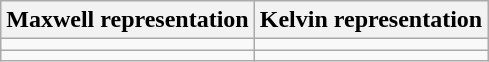<table class="wikitable" style="text-align: center;">
<tr>
<th>Maxwell representation</th>
<th>Kelvin representation</th>
</tr>
<tr ---->
<td></td>
<td></td>
</tr>
<tr ---->
<td></td>
<td></td>
</tr>
</table>
